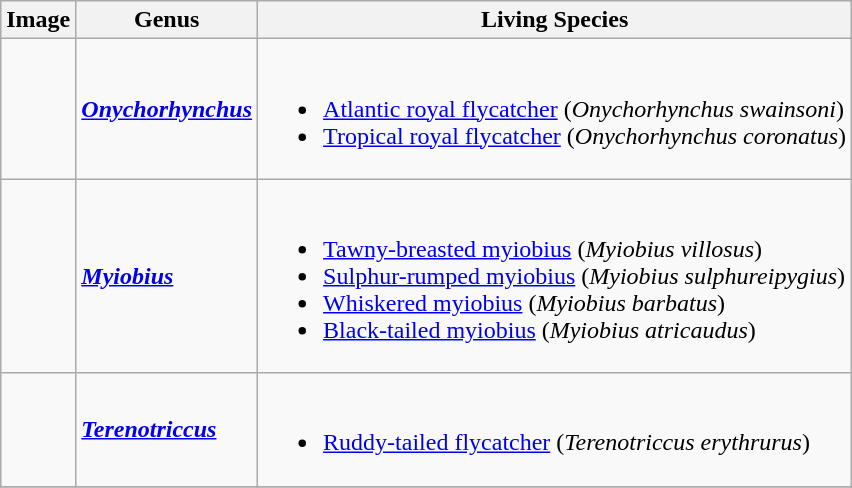<table class="wikitable">
<tr>
<th>Image</th>
<th>Genus</th>
<th>Living Species</th>
</tr>
<tr>
<td></td>
<td><strong><em><a href='#'>Onychorhynchus</a></em></strong> </td>
<td><br><ul><li><a href='#'>Atlantic royal flycatcher</a> (<em>Onychorhynchus swainsoni</em>)</li><li><a href='#'>Tropical royal flycatcher</a> (<em>Onychorhynchus coronatus</em>)</li></ul></td>
</tr>
<tr>
<td></td>
<td><strong><em><a href='#'>Myiobius</a></em></strong> </td>
<td><br><ul><li><a href='#'>Tawny-breasted myiobius</a> (<em>Myiobius villosus</em>)</li><li><a href='#'>Sulphur-rumped myiobius</a> (<em>Myiobius sulphureipygius</em>)</li><li><a href='#'>Whiskered myiobius</a> (<em>Myiobius barbatus</em>)</li><li><a href='#'>Black-tailed myiobius</a> (<em>Myiobius atricaudus</em>)</li></ul></td>
</tr>
<tr>
<td></td>
<td><strong><em><a href='#'>Terenotriccus</a></em></strong> </td>
<td><br><ul><li><a href='#'>Ruddy-tailed flycatcher</a> (<em>Terenotriccus erythrurus</em>)</li></ul></td>
</tr>
<tr>
</tr>
</table>
